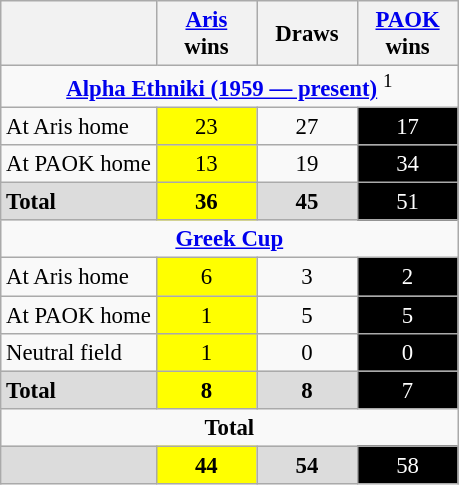<table class="wikitable" style="text-align:center;font-size:95%">
<tr>
<th></th>
<th width="60"><a href='#'>Aris</a><br>wins</th>
<th width="60">Draws</th>
<th width="60"><a href='#'>PAOK</a><br>wins</th>
</tr>
<tr>
<td colspan=4><strong><a href='#'>Alpha Ethniki (1959 — present)</a></strong> <sup>1</sup></td>
</tr>
<tr>
<td align="left">At Aris home</td>
<td bgcolor=#FFFF00 align="center">23</td>
<td>27</td>
<td style="color:white;background:#000000">17</td>
</tr>
<tr>
<td align="left">At PAOK home</td>
<td bgcolor=#FFFF00 align="center">13</td>
<td>19</td>
<td style="color:white;background:#000000">34</td>
</tr>
<tr>
<td bgcolor=#dcdcdc align="left"><strong>Total</strong></td>
<td bgcolor=#FFFF00 align="center"><strong>36</strong></td>
<td bgcolor=#dcdcdc><strong>45</strong></td>
<td style="color:white;background:#000000">51</td>
</tr>
<tr>
<td colspan=4><strong><a href='#'>Greek Cup</a></strong></td>
</tr>
<tr>
<td align="left">At Aris home</td>
<td bgcolor=#FFFF00 align="center">6</td>
<td>3</td>
<td style="color:white;background:#000000">2</td>
</tr>
<tr>
<td align="left">At PAOK home</td>
<td bgcolor=#FFFF00 align="center">1</td>
<td>5</td>
<td style="color:white;background:#000000">5</td>
</tr>
<tr>
<td align="left">Neutral field</td>
<td bgcolor=#FFFF00 align="center">1</td>
<td>0</td>
<td style="color:white;background:#000000">0</td>
</tr>
<tr>
<td bgcolor=#dcdcdc align="left"><strong>Total</strong></td>
<td bgcolor=#FFFF00 align="center"><strong>8</strong></td>
<td bgcolor=#dcdcdc><strong>8</strong></td>
<td style="color:white;background:#000000">7</td>
</tr>
<tr>
<td colspan=4><strong>Total</strong></td>
</tr>
<tr>
<td bgcolor=#dcdcdc></td>
<td bgcolor=#FFFF00 align="center"><strong>44</strong></td>
<td bgcolor=#dcdcdc><strong>54</strong></td>
<td style="color:white;background:#000000">58</td>
</tr>
</table>
